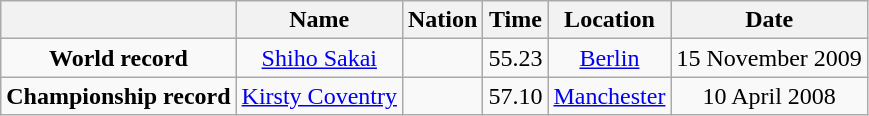<table class=wikitable style=text-align:center>
<tr>
<th></th>
<th>Name</th>
<th>Nation</th>
<th>Time</th>
<th>Location</th>
<th>Date</th>
</tr>
<tr>
<td><strong>World record</strong></td>
<td><a href='#'>Shiho Sakai</a></td>
<td></td>
<td align=left>55.23</td>
<td><a href='#'>Berlin</a></td>
<td>15 November 2009</td>
</tr>
<tr>
<td><strong>Championship record</strong></td>
<td><a href='#'>Kirsty Coventry</a></td>
<td></td>
<td align=left>57.10</td>
<td><a href='#'>Manchester</a></td>
<td>10 April 2008</td>
</tr>
</table>
